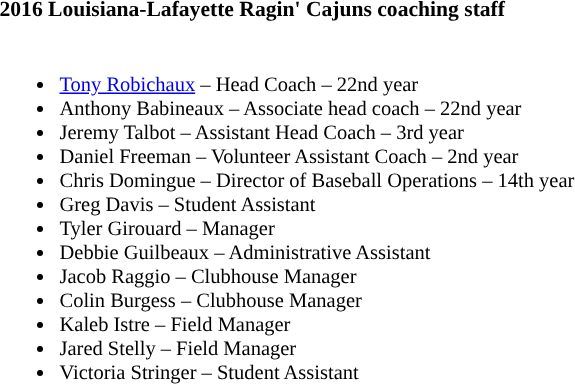<table class="toccolours" style="text-align: left; font-size:90%;">
<tr>
<th colspan="9">2016 Louisiana-Lafayette Ragin' Cajuns coaching staff</th>
</tr>
<tr>
<td style="font-size: 95%;" valign="top"><br><ul><li><a href='#'>Tony Robichaux</a> – Head Coach – 22nd year</li><li>Anthony Babineaux – Associate head coach – 22nd year</li><li>Jeremy Talbot – Assistant Head Coach – 3rd year</li><li>Daniel Freeman – Volunteer Assistant Coach – 2nd year</li><li>Chris Domingue – Director of Baseball Operations – 14th year</li><li>Greg Davis – Student Assistant</li><li>Tyler Girouard – Manager</li><li>Debbie Guilbeaux – Administrative Assistant</li><li>Jacob Raggio – Clubhouse Manager</li><li>Colin Burgess – Clubhouse Manager</li><li>Kaleb Istre – Field Manager</li><li>Jared Stelly – Field Manager</li><li>Victoria Stringer – Student Assistant</li></ul></td>
</tr>
</table>
